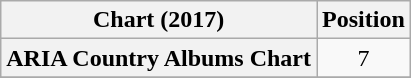<table class="wikitable sortable plainrowheaders" style="text-align:center">
<tr>
<th scope="col">Chart (2017)</th>
<th scope="col">Position</th>
</tr>
<tr>
<th scope="row">ARIA Country Albums Chart</th>
<td>7</td>
</tr>
<tr>
</tr>
</table>
